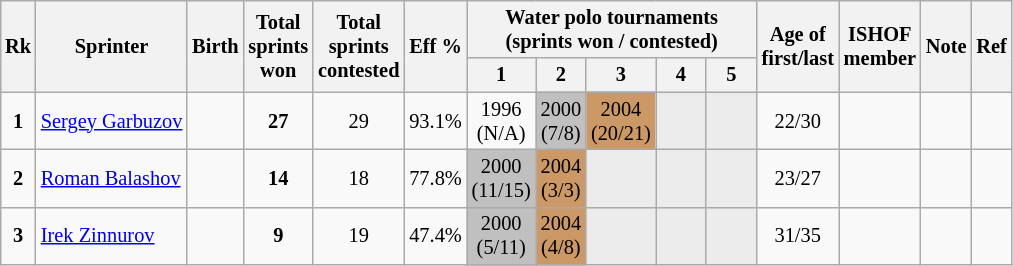<table class="wikitable sortable" style="text-align: center; font-size: 85%; margin-left: 1em;">
<tr>
<th rowspan="2">Rk</th>
<th rowspan="2">Sprinter</th>
<th rowspan="2">Birth</th>
<th rowspan="2">Total<br>sprints<br>won</th>
<th rowspan="2">Total<br>sprints<br>contested</th>
<th rowspan="2">Eff %</th>
<th colspan="5">Water polo tournaments<br>(sprints won / contested)</th>
<th rowspan="2">Age of<br>first/last</th>
<th rowspan="2">ISHOF<br>member</th>
<th rowspan="2">Note</th>
<th rowspan="2" class="unsortable">Ref</th>
</tr>
<tr>
<th>1</th>
<th style="width: 2em;" class="unsortable">2</th>
<th style="width: 2em;" class="unsortable">3</th>
<th style="width: 2em;" class="unsortable">4</th>
<th style="width: 2em;" class="unsortable">5</th>
</tr>
<tr>
<td><strong>1</strong></td>
<td style="text-align: left;" data-sort-value="Garbuzov, Sergey"><a href='#'>Sergey Garbuzov</a></td>
<td></td>
<td><strong>27</strong></td>
<td>29</td>
<td>93.1%</td>
<td>1996<br>(N/A)</td>
<td style="background-color: silver;">2000<br>(7/8)</td>
<td style="background-color: #cc9966;">2004<br>(20/21)</td>
<td style="background-color: #ececec;"></td>
<td style="background-color: #ececec;"></td>
<td>22/30</td>
<td></td>
<td style="text-align: left;"></td>
<td></td>
</tr>
<tr>
<td><strong>2</strong></td>
<td style="text-align: left;" data-sort-value="Balashov, Roman"><a href='#'>Roman Balashov</a></td>
<td></td>
<td><strong>14</strong></td>
<td>18</td>
<td>77.8%</td>
<td style="background-color: silver;">2000<br>(11/15)</td>
<td style="background-color: #cc9966;">2004<br>(3/3)</td>
<td style="background-color: #ececec;"></td>
<td style="background-color: #ececec;"></td>
<td style="background-color: #ececec;"></td>
<td>23/27</td>
<td></td>
<td style="text-align: left;"></td>
<td></td>
</tr>
<tr>
<td><strong>3</strong></td>
<td style="text-align: left;" data-sort-value="Zinnurov, Irek"><a href='#'>Irek Zinnurov</a></td>
<td></td>
<td><strong>9</strong></td>
<td>19</td>
<td>47.4%</td>
<td style="background-color: silver;">2000<br>(5/11)</td>
<td style="background-color: #cc9966;">2004<br>(4/8)</td>
<td style="background-color: #ececec;"></td>
<td style="background-color: #ececec;"></td>
<td style="background-color: #ececec;"></td>
<td>31/35</td>
<td></td>
<td style="text-align: left;"></td>
<td></td>
</tr>
</table>
